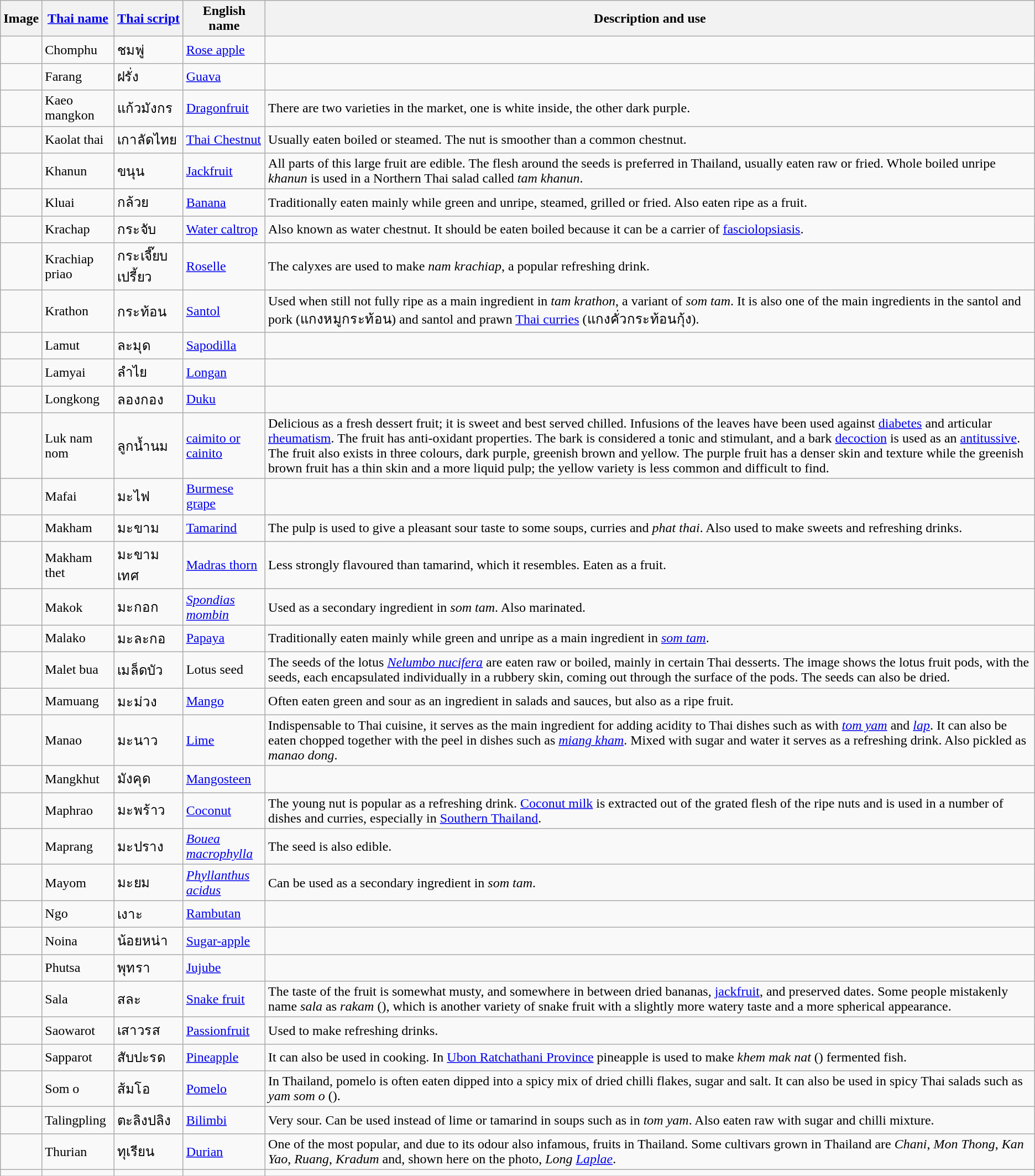<table class="wikitable sortable">
<tr>
<th>Image</th>
<th><a href='#'>Thai name</a></th>
<th><a href='#'>Thai script</a></th>
<th>English name</th>
<th>Description and use</th>
</tr>
<tr>
<td></td>
<td>Chomphu</td>
<td>ชมพู่</td>
<td><a href='#'>Rose apple</a></td>
<td></td>
</tr>
<tr>
<td></td>
<td>Farang</td>
<td>ฝรั่ง</td>
<td><a href='#'>Guava</a></td>
<td></td>
</tr>
<tr>
<td></td>
<td>Kaeo mangkon</td>
<td>แก้วมังกร</td>
<td><a href='#'>Dragonfruit</a></td>
<td>There are two varieties in the market, one is white inside, the other dark purple.</td>
</tr>
<tr>
<td></td>
<td>Kaolat thai</td>
<td>เกาลัดไทย</td>
<td><a href='#'>Thai Chestnut</a></td>
<td>Usually eaten boiled or steamed. The nut is smoother than a common chestnut.</td>
</tr>
<tr>
<td></td>
<td>Khanun</td>
<td>ขนุน</td>
<td><a href='#'>Jackfruit</a></td>
<td>All parts of this large fruit are edible. The flesh around the seeds is preferred in Thailand, usually eaten raw or fried. Whole boiled unripe <em>khanun</em> is used in a Northern Thai salad called <em>tam khanun</em>.</td>
</tr>
<tr>
<td></td>
<td>Kluai</td>
<td>กล้วย</td>
<td><a href='#'>Banana</a></td>
<td>Traditionally eaten mainly while green and unripe, steamed, grilled or fried. Also eaten ripe as a fruit.</td>
</tr>
<tr>
<td></td>
<td>Krachap</td>
<td>กระจับ</td>
<td><a href='#'>Water caltrop</a></td>
<td>Also known as water chestnut. It should be eaten boiled because it can be a carrier of <a href='#'>fasciolopsiasis</a>.</td>
</tr>
<tr>
<td></td>
<td>Krachiap priao</td>
<td>กระเจี๊ยบเปรี้ยว</td>
<td><a href='#'>Roselle</a></td>
<td>The calyxes are used to make <em>nam krachiap</em>, a popular refreshing drink.</td>
</tr>
<tr>
<td></td>
<td>Krathon</td>
<td>กระท้อน</td>
<td><a href='#'>Santol</a></td>
<td>Used when still not fully ripe as a main ingredient in <em>tam krathon</em>, a variant of <em>som tam</em>. It is also one of the main ingredients in the santol and pork (แกงหมูกระท้อน) and santol and prawn <a href='#'>Thai curries</a> (แกงคั่วกระท้อนกุ้ง).</td>
</tr>
<tr>
<td></td>
<td>Lamut</td>
<td>ละมุด</td>
<td><a href='#'>Sapodilla</a></td>
<td></td>
</tr>
<tr>
<td></td>
<td>Lamyai</td>
<td>ลำไย</td>
<td><a href='#'>Longan</a></td>
<td></td>
</tr>
<tr>
<td></td>
<td>Longkong</td>
<td>ลองกอง</td>
<td><a href='#'>Duku</a></td>
<td></td>
</tr>
<tr shell. segment. syrfruits, eggs.>
<td></td>
<td>Luk nam nom</td>
<td>ลูกน้ำนม</td>
<td><a href='#'>caimito or cainito</a></td>
<td>Delicious as a fresh dessert fruit; it is sweet and best served chilled. Infusions of the leaves have been used against <a href='#'>diabetes</a> and articular <a href='#'>rheumatism</a>. The fruit has anti-oxidant properties. The bark is considered a tonic and stimulant, and a bark <a href='#'>decoction</a> is used as an <a href='#'>antitussive</a>. The fruit also exists in three colours, dark purple, greenish brown and yellow. The purple fruit has a denser skin and texture while the greenish brown fruit has a thin skin and a more liquid pulp; the yellow variety is less common and difficult to find.</td>
</tr>
<tr>
<td></td>
<td>Mafai</td>
<td>มะไฟ</td>
<td><a href='#'>Burmese grape</a></td>
<td></td>
</tr>
<tr>
<td></td>
<td>Makham</td>
<td>มะขาม</td>
<td><a href='#'>Tamarind</a></td>
<td>The pulp is used to give a pleasant sour taste to some soups, curries and <em>phat thai</em>. Also used to make sweets and refreshing drinks.</td>
</tr>
<tr>
<td></td>
<td>Makham thet</td>
<td>มะขามเทศ</td>
<td><a href='#'>Madras thorn</a></td>
<td>Less strongly flavoured than tamarind, which it resembles. Eaten as a fruit.</td>
</tr>
<tr>
<td></td>
<td>Makok</td>
<td>มะกอก</td>
<td><em><a href='#'>Spondias mombin</a></em></td>
<td>Used as a secondary ingredient in <em>som tam</em>. Also marinated.</td>
</tr>
<tr>
<td></td>
<td>Malako</td>
<td>มะละกอ</td>
<td><a href='#'>Papaya</a></td>
<td>Traditionally eaten mainly while green and unripe as a main ingredient in <em><a href='#'>som tam</a></em>.</td>
</tr>
<tr>
<td></td>
<td>Malet bua</td>
<td>เมล็ดบัว</td>
<td>Lotus seed</td>
<td>The seeds of the lotus <em><a href='#'>Nelumbo nucifera</a></em> are eaten raw or boiled, mainly in certain Thai desserts. The image shows the lotus fruit pods, with the seeds, each encapsulated individually in a rubbery skin, coming out through the surface of the pods. The seeds can also be dried.</td>
</tr>
<tr>
<td></td>
<td>Mamuang</td>
<td>มะม่วง</td>
<td><a href='#'>Mango</a></td>
<td>Often eaten green and sour as an ingredient in salads and sauces, but also as a ripe fruit.</td>
</tr>
<tr>
<td></td>
<td>Manao</td>
<td>มะนาว</td>
<td><a href='#'>Lime</a></td>
<td>Indispensable to Thai cuisine, it serves as the main ingredient for adding acidity to Thai dishes such as with <em><a href='#'>tom yam</a></em> and <em><a href='#'>lap</a></em>. It can also be eaten chopped together with the peel in dishes such as <em><a href='#'>miang kham</a></em>. Mixed with sugar and water it serves as a refreshing drink. Also pickled as <em>manao dong</em>.</td>
</tr>
<tr>
<td></td>
<td>Mangkhut</td>
<td>มังคุด</td>
<td><a href='#'>Mangosteen</a></td>
<td></td>
</tr>
<tr>
<td></td>
<td>Maphrao</td>
<td>มะพร้าว</td>
<td><a href='#'>Coconut</a></td>
<td>The young nut is popular as a refreshing drink. <a href='#'>Coconut milk</a> is extracted out of the grated flesh of the ripe nuts and is used in a number of dishes and curries, especially in <a href='#'>Southern Thailand</a>.</td>
</tr>
<tr>
<td></td>
<td>Maprang</td>
<td>มะปราง</td>
<td><em><a href='#'>Bouea macrophylla</a></em></td>
<td>The seed is also edible.</td>
</tr>
<tr>
<td></td>
<td>Mayom</td>
<td>มะยม</td>
<td><em><a href='#'>Phyllanthus acidus</a></em></td>
<td>Can be used as a secondary ingredient in <em>som tam</em>.</td>
</tr>
<tr>
<td></td>
<td>Ngo</td>
<td>เงาะ</td>
<td><a href='#'>Rambutan</a></td>
<td></td>
</tr>
<tr>
<td></td>
<td>Noina</td>
<td>น้อยหน่า</td>
<td><a href='#'>Sugar-apple</a></td>
<td></td>
</tr>
<tr>
<td></td>
<td>Phutsa</td>
<td>พุทรา</td>
<td><a href='#'>Jujube</a></td>
<td></td>
</tr>
<tr>
<td></td>
<td>Sala</td>
<td>สละ</td>
<td><a href='#'>Snake fruit</a></td>
<td>The taste of the fruit is somewhat musty, and somewhere in between dried bananas, <a href='#'>jackfruit</a>, and preserved dates. Some people mistakenly name <em>sala</em> as <em>rakam</em> (), which is another variety of snake fruit with a slightly more watery taste and a more spherical appearance.</td>
</tr>
<tr>
<td></td>
<td>Saowarot</td>
<td>เสาวรส</td>
<td><a href='#'>Passionfruit</a></td>
<td>Used to make refreshing drinks.</td>
</tr>
<tr>
<td></td>
<td>Sapparot</td>
<td>สับปะรด</td>
<td><a href='#'>Pineapple</a></td>
<td>It can also be used in cooking. In <a href='#'>Ubon Ratchathani Province</a> pineapple is used to make <em>khem mak nat</em> () fermented fish.</td>
</tr>
<tr>
<td></td>
<td>Som o</td>
<td>ส้มโอ</td>
<td><a href='#'>Pomelo</a></td>
<td>In Thailand, pomelo is often eaten dipped into a spicy mix of dried chilli flakes, sugar and salt. It can also be used in spicy Thai salads such as <em>yam som o</em> ().</td>
</tr>
<tr>
<td></td>
<td>Talingpling</td>
<td>ตะลิงปลิง</td>
<td><a href='#'>Bilimbi</a></td>
<td>Very sour. Can be used instead of lime or tamarind in soups such as in <em>tom yam</em>. Also eaten raw with sugar and chilli mixture.</td>
</tr>
<tr>
<td></td>
<td>Thurian</td>
<td>ทุเรียน</td>
<td><a href='#'>Durian</a></td>
<td>One of the most popular, and due to its odour also infamous, fruits in Thailand. Some cultivars grown in Thailand are <em>Chani</em>, <em>Mon Thong</em>, <em>Kan Yao</em>, <em>Ruang</em>, <em>Kradum</em> and, shown here on the photo, <em>Long <a href='#'>Laplae</a></em>.</td>
</tr>
<tr>
<td></td>
<td></td>
<td></td>
<td></td>
<td></td>
</tr>
</table>
